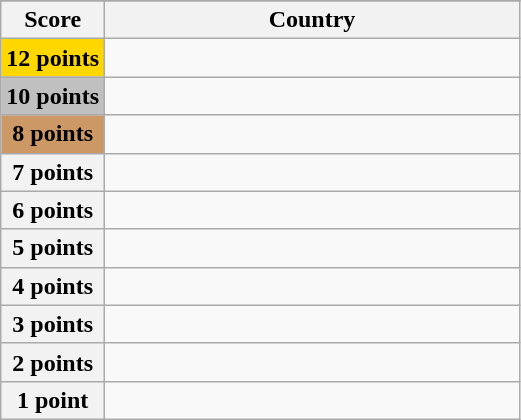<table class="wikitable">
<tr>
</tr>
<tr>
<th scope="col" width="20%">Score</th>
<th scope="col">Country</th>
</tr>
<tr>
<th scope="row" style="background:gold">12 points</th>
<td></td>
</tr>
<tr>
<th scope="row" style="background:silver">10 points</th>
<td></td>
</tr>
<tr>
<th scope="row" style="background:#CC9966">8 points</th>
<td></td>
</tr>
<tr>
<th scope="row">7 points</th>
<td></td>
</tr>
<tr>
<th scope="row">6 points</th>
<td></td>
</tr>
<tr>
<th scope="row">5 points</th>
<td></td>
</tr>
<tr>
<th scope="row">4 points</th>
<td></td>
</tr>
<tr>
<th scope="row">3 points</th>
<td></td>
</tr>
<tr>
<th scope="row">2 points</th>
<td></td>
</tr>
<tr>
<th scope="row">1 point</th>
<td></td>
</tr>
</table>
